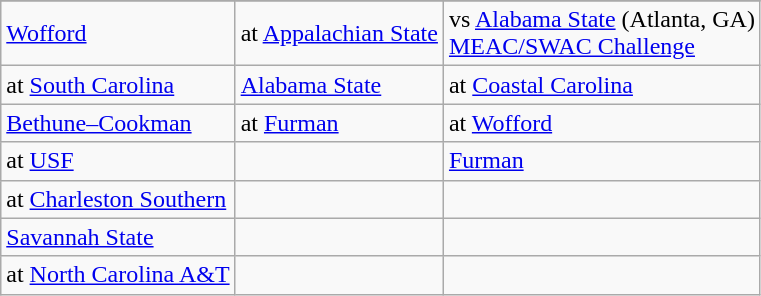<table class="wikitable">
<tr>
</tr>
<tr>
<td><a href='#'>Wofford</a></td>
<td>at <a href='#'>Appalachian State</a></td>
<td>vs <a href='#'>Alabama State</a> (Atlanta, GA)<br><a href='#'>MEAC/SWAC Challenge</a></td>
</tr>
<tr>
<td>at <a href='#'>South Carolina</a></td>
<td><a href='#'>Alabama State</a></td>
<td>at <a href='#'>Coastal Carolina</a></td>
</tr>
<tr>
<td><a href='#'>Bethune–Cookman</a></td>
<td>at <a href='#'>Furman</a></td>
<td>at <a href='#'>Wofford</a></td>
</tr>
<tr>
<td>at <a href='#'>USF</a></td>
<td></td>
<td><a href='#'>Furman</a></td>
</tr>
<tr>
<td>at <a href='#'>Charleston Southern</a></td>
<td></td>
<td></td>
</tr>
<tr>
<td><a href='#'>Savannah State</a></td>
<td></td>
<td></td>
</tr>
<tr>
<td>at <a href='#'>North Carolina A&T</a></td>
<td></td>
<td></td>
</tr>
</table>
